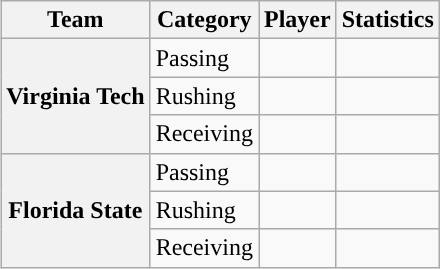<table class="wikitable" style="float:right">
<tr>
<th>Team</th>
<th>Category</th>
<th>Player</th>
<th>Statistics</th>
</tr>
<tr>
<th rowspan=3>Virginia Tech</th>
<td>Passing</td>
<td></td>
<td></td>
</tr>
<tr>
<td>Rushing</td>
<td></td>
<td></td>
</tr>
<tr>
<td>Receiving</td>
<td></td>
<td></td>
</tr>
<tr>
<th rowspan=3>Florida State</th>
<td>Passing</td>
<td></td>
<td></td>
</tr>
<tr>
<td>Rushing</td>
<td></td>
<td></td>
</tr>
<tr>
<td>Receiving</td>
<td></td>
<td></td>
</tr>
</table>
